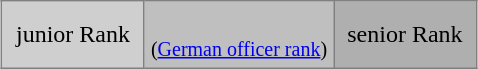<table class="toccolours" border="1" cellpadding="4" cellspacing="0" style="border-collapse: collapse; margin: 0.5em auto; clear: both;">
<tr>
<td width="30%" align="center" style="background:#cfcfcf;">junior Rank<br><strong></strong></td>
<td width="40%" align="center" style="background:#bfbfbf;"><br><small>(<a href='#'>German officer rank</a>)</small><br><strong></strong></td>
<td width="30%" align="center" style="background:#afafaf;">senior Rank<br><strong></strong></td>
</tr>
</table>
